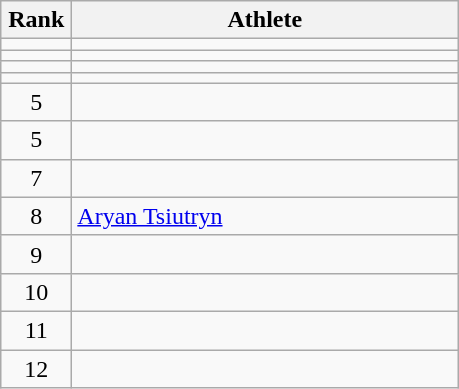<table class="wikitable" style="text-align: center;">
<tr>
<th width=40>Rank</th>
<th width=250>Athlete</th>
</tr>
<tr>
<td></td>
<td align="left"></td>
</tr>
<tr>
<td></td>
<td align="left"></td>
</tr>
<tr>
<td></td>
<td align="left"></td>
</tr>
<tr>
<td></td>
<td align="left"></td>
</tr>
<tr>
<td>5</td>
<td align="left"></td>
</tr>
<tr>
<td>5</td>
<td align="left"></td>
</tr>
<tr>
<td>7</td>
<td align="left"></td>
</tr>
<tr>
<td>8</td>
<td align="left"> <a href='#'>Aryan Tsiutryn</a> </td>
</tr>
<tr>
<td>9</td>
<td align="left"></td>
</tr>
<tr>
<td>10</td>
<td align="left"></td>
</tr>
<tr>
<td>11</td>
<td align="left"></td>
</tr>
<tr>
<td>12</td>
<td align="left"></td>
</tr>
</table>
